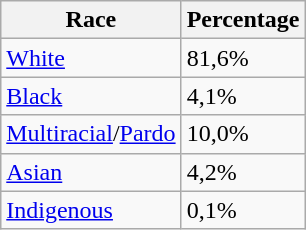<table class="wikitable">
<tr>
<th>Race</th>
<th>Percentage</th>
</tr>
<tr>
<td><a href='#'>White</a></td>
<td>81,6%</td>
</tr>
<tr>
<td><a href='#'>Black</a></td>
<td>4,1%</td>
</tr>
<tr>
<td><a href='#'>Multiracial</a>/<a href='#'>Pardo</a></td>
<td>10,0%</td>
</tr>
<tr>
<td><a href='#'>Asian</a></td>
<td>4,2%</td>
</tr>
<tr>
<td><a href='#'>Indigenous</a></td>
<td>0,1%</td>
</tr>
</table>
